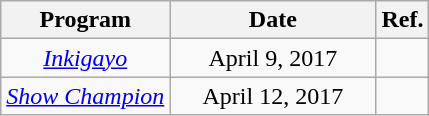<table class="wikitable">
<tr>
<th>Program</th>
<th style="width:130px;">Date</th>
<th>Ref.</th>
</tr>
<tr>
<td rowspan="1" style="text-align:center;"><em><a href='#'>Inkigayo</a></em></td>
<td rowspan="1" style="text-align:center;">April 9, 2017</td>
<td align="center"></td>
</tr>
<tr>
<td rowspan="1" style="text-align:center;"><em><a href='#'>Show Champion</a></em></td>
<td rowspan="1" style="text-align:center;">April 12, 2017</td>
<td align="center"></td>
</tr>
</table>
